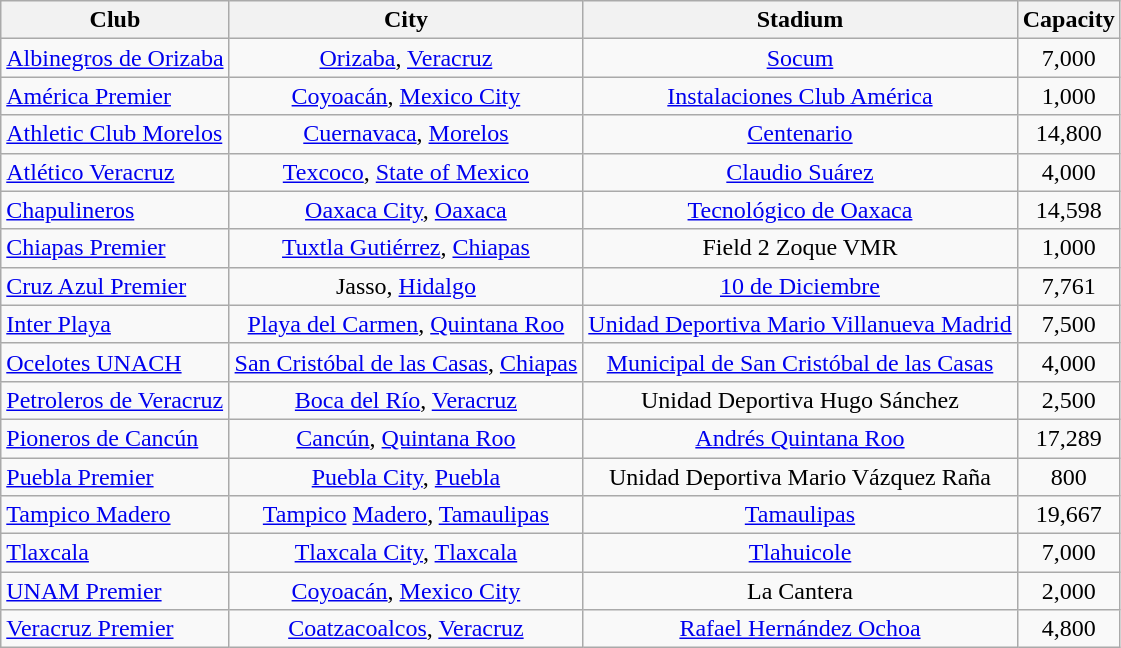<table class="wikitable sortable" style="text-align: center;">
<tr>
<th>Club</th>
<th>City</th>
<th>Stadium</th>
<th>Capacity</th>
</tr>
<tr>
<td align="left"><a href='#'>Albinegros de Orizaba</a></td>
<td><a href='#'>Orizaba</a>, <a href='#'>Veracruz</a></td>
<td><a href='#'>Socum</a></td>
<td>7,000</td>
</tr>
<tr>
<td align="left"><a href='#'>América Premier</a></td>
<td><a href='#'>Coyoacán</a>, <a href='#'>Mexico City</a></td>
<td><a href='#'>Instalaciones Club América</a></td>
<td>1,000</td>
</tr>
<tr>
<td align="left"><a href='#'>Athletic Club Morelos</a></td>
<td><a href='#'>Cuernavaca</a>, <a href='#'>Morelos</a></td>
<td><a href='#'>Centenario</a></td>
<td>14,800</td>
</tr>
<tr>
<td align="left"><a href='#'>Atlético Veracruz</a></td>
<td><a href='#'>Texcoco</a>, <a href='#'>State of Mexico</a></td>
<td><a href='#'>Claudio Suárez</a></td>
<td>4,000</td>
</tr>
<tr>
<td align="left"><a href='#'>Chapulineros</a></td>
<td><a href='#'>Oaxaca City</a>, <a href='#'>Oaxaca</a></td>
<td><a href='#'>Tecnológico de Oaxaca</a></td>
<td>14,598</td>
</tr>
<tr>
<td align="left"><a href='#'>Chiapas Premier</a></td>
<td><a href='#'>Tuxtla Gutiérrez</a>, <a href='#'>Chiapas</a></td>
<td>Field 2 Zoque VMR</td>
<td>1,000</td>
</tr>
<tr>
<td align="left"><a href='#'>Cruz Azul Premier</a></td>
<td>Jasso, <a href='#'>Hidalgo</a></td>
<td><a href='#'>10 de Diciembre</a></td>
<td>7,761</td>
</tr>
<tr>
<td align="left"><a href='#'>Inter Playa</a></td>
<td><a href='#'>Playa del Carmen</a>, <a href='#'>Quintana Roo</a></td>
<td><a href='#'>Unidad Deportiva Mario Villanueva Madrid</a></td>
<td>7,500</td>
</tr>
<tr>
<td align="left"><a href='#'>Ocelotes UNACH</a></td>
<td><a href='#'>San Cristóbal de las Casas</a>, <a href='#'>Chiapas</a></td>
<td><a href='#'>Municipal de San Cristóbal de las Casas</a></td>
<td>4,000</td>
</tr>
<tr>
<td align="left"><a href='#'>Petroleros de Veracruz</a></td>
<td><a href='#'>Boca del Río</a>, <a href='#'>Veracruz</a></td>
<td>Unidad Deportiva Hugo Sánchez</td>
<td>2,500</td>
</tr>
<tr>
<td align="left"><a href='#'>Pioneros de Cancún</a></td>
<td><a href='#'>Cancún</a>, <a href='#'>Quintana Roo</a></td>
<td><a href='#'>Andrés Quintana Roo</a></td>
<td>17,289</td>
</tr>
<tr>
<td align="left"><a href='#'>Puebla Premier</a></td>
<td><a href='#'>Puebla City</a>, <a href='#'>Puebla</a></td>
<td>Unidad Deportiva Mario Vázquez Raña</td>
<td>800</td>
</tr>
<tr>
<td align="left"><a href='#'>Tampico Madero</a></td>
<td><a href='#'>Tampico</a> <a href='#'>Madero</a>, <a href='#'>Tamaulipas</a></td>
<td><a href='#'>Tamaulipas</a></td>
<td>19,667</td>
</tr>
<tr>
<td align="left"><a href='#'>Tlaxcala</a></td>
<td><a href='#'>Tlaxcala City</a>, <a href='#'>Tlaxcala</a></td>
<td><a href='#'>Tlahuicole</a></td>
<td>7,000</td>
</tr>
<tr>
<td align="left"><a href='#'>UNAM Premier</a></td>
<td><a href='#'>Coyoacán</a>, <a href='#'>Mexico City</a></td>
<td>La Cantera</td>
<td>2,000</td>
</tr>
<tr>
<td align="left"><a href='#'>Veracruz Premier</a></td>
<td><a href='#'>Coatzacoalcos</a>, <a href='#'>Veracruz</a></td>
<td><a href='#'>Rafael Hernández Ochoa</a></td>
<td>4,800</td>
</tr>
</table>
